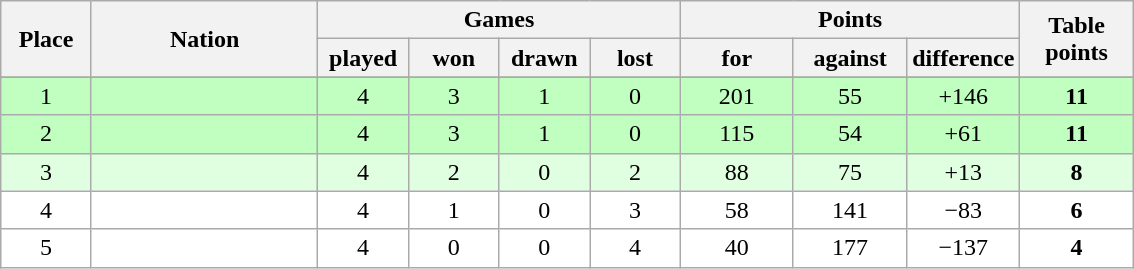<table class="wikitable">
<tr>
<th rowspan=2 width="8%">Place</th>
<th rowspan=2 width="20%">Nation</th>
<th colspan=4 width="32%">Games</th>
<th colspan=3 width="30%">Points</th>
<th rowspan=2 width="10%">Table<br>points</th>
</tr>
<tr>
<th width="8%">played</th>
<th width="8%">won</th>
<th width="8%">drawn</th>
<th width="8%">lost</th>
<th width="10%">for</th>
<th width="10%">against</th>
<th width="10%">difference</th>
</tr>
<tr>
</tr>
<tr bgcolor=#C0FFC0 align=center>
<td>1</td>
<td align=left></td>
<td>4</td>
<td>3</td>
<td>1</td>
<td>0</td>
<td>201</td>
<td>55</td>
<td>+146</td>
<td><strong>11</strong></td>
</tr>
<tr bgcolor=#C0FFC0 align=center>
<td>2</td>
<td align=left></td>
<td>4</td>
<td>3</td>
<td>1</td>
<td>0</td>
<td>115</td>
<td>54</td>
<td>+61</td>
<td><strong>11</strong></td>
</tr>
<tr bgcolor=#E0FFE0 align=center>
<td>3</td>
<td align=left></td>
<td>4</td>
<td>2</td>
<td>0</td>
<td>2</td>
<td>88</td>
<td>75</td>
<td>+13</td>
<td><strong>8</strong></td>
</tr>
<tr bgcolor=#ffffff align=center>
<td>4</td>
<td align=left></td>
<td>4</td>
<td>1</td>
<td>0</td>
<td>3</td>
<td>58</td>
<td>141</td>
<td>−83</td>
<td><strong>6</strong></td>
</tr>
<tr bgcolor=#ffffff align=center>
<td>5</td>
<td align=left></td>
<td>4</td>
<td>0</td>
<td>0</td>
<td>4</td>
<td>40</td>
<td>177</td>
<td>−137</td>
<td><strong>4</strong></td>
</tr>
</table>
